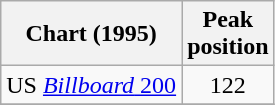<table class="wikitable sortable">
<tr>
<th>Chart (1995)</th>
<th>Peak<br>position</th>
</tr>
<tr>
<td>US <a href='#'><em>Billboard</em> 200</a></td>
<td align="center">122</td>
</tr>
<tr>
</tr>
</table>
